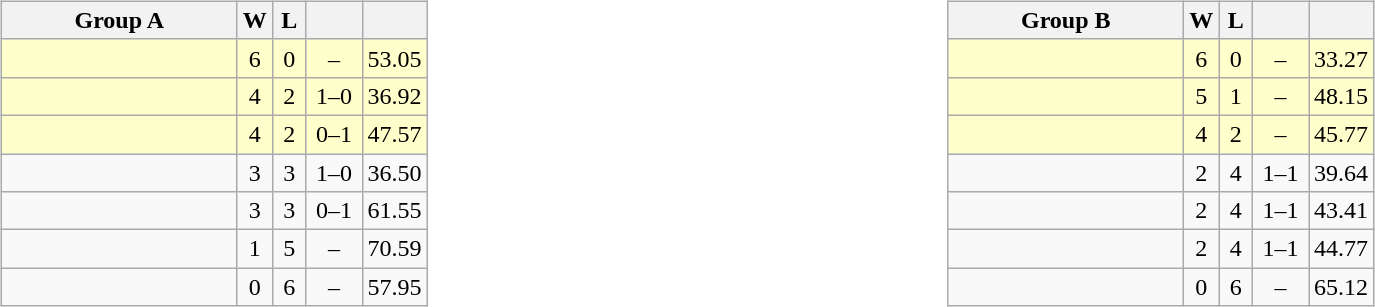<table>
<tr>
<td valign=top width=10%><br><table class="wikitable" style="text-align: center;">
<tr>
<th width=150>Group A</th>
<th width=15>W</th>
<th width=15>L</th>
<th width=30></th>
<th width=15></th>
</tr>
<tr bgcolor=#ffffcc>
<td style="text-align:left;"></td>
<td>6</td>
<td>0</td>
<td>–</td>
<td>53.05</td>
</tr>
<tr bgcolor=#ffffcc>
<td style="text-align:left;"></td>
<td>4</td>
<td>2</td>
<td>1–0</td>
<td>36.92</td>
</tr>
<tr bgcolor=#ffffcc>
<td style="text-align:left;"></td>
<td>4</td>
<td>2</td>
<td>0–1</td>
<td>47.57</td>
</tr>
<tr>
<td style="text-align:left;"></td>
<td>3</td>
<td>3</td>
<td>1–0</td>
<td>36.50</td>
</tr>
<tr>
<td style="text-align:left;"></td>
<td>3</td>
<td>3</td>
<td>0–1</td>
<td>61.55</td>
</tr>
<tr>
<td style="text-align:left;"></td>
<td>1</td>
<td>5</td>
<td>–</td>
<td>70.59</td>
</tr>
<tr>
<td style="text-align:left;"></td>
<td>0</td>
<td>6</td>
<td>–</td>
<td>57.95</td>
</tr>
</table>
</td>
<td valign=top width=10%><br><table class="wikitable" style="text-align: center;">
<tr>
<th width=150>Group B</th>
<th width=15>W</th>
<th width=15>L</th>
<th width=30></th>
<th width=15></th>
</tr>
<tr bgcolor=#ffffcc>
<td style="text-align:left;"></td>
<td>6</td>
<td>0</td>
<td>–</td>
<td>33.27</td>
</tr>
<tr bgcolor=#ffffcc>
<td style="text-align:left;"></td>
<td>5</td>
<td>1</td>
<td>–</td>
<td>48.15</td>
</tr>
<tr bgcolor=#ffffcc>
<td style="text-align:left;"></td>
<td>4</td>
<td>2</td>
<td>–</td>
<td>45.77</td>
</tr>
<tr>
<td style="text-align:left;"></td>
<td>2</td>
<td>4</td>
<td>1–1</td>
<td>39.64</td>
</tr>
<tr>
<td style="text-align:left;"></td>
<td>2</td>
<td>4</td>
<td>1–1</td>
<td>43.41</td>
</tr>
<tr>
<td style="text-align:left;"></td>
<td>2</td>
<td>4</td>
<td>1–1</td>
<td>44.77</td>
</tr>
<tr>
<td style="text-align:left;"></td>
<td>0</td>
<td>6</td>
<td>–</td>
<td>65.12</td>
</tr>
</table>
</td>
</tr>
</table>
